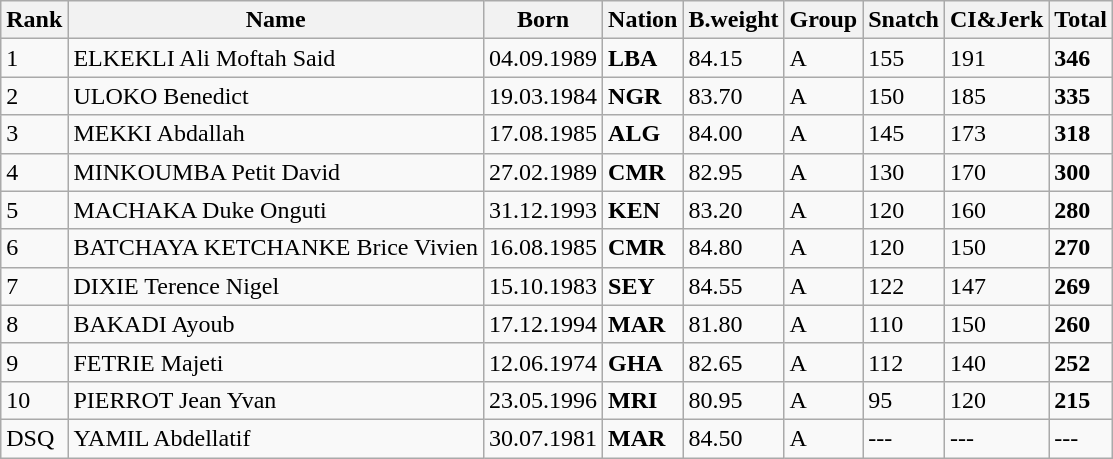<table class="wikitable">
<tr>
<th>Rank</th>
<th>Name</th>
<th>Born</th>
<th>Nation</th>
<th>B.weight</th>
<th>Group</th>
<th>Snatch</th>
<th>CI&Jerk</th>
<th>Total</th>
</tr>
<tr>
<td>1</td>
<td>ELKEKLI Ali Moftah Said</td>
<td>04.09.1989</td>
<td><strong>LBA</strong></td>
<td>84.15</td>
<td>A</td>
<td>155</td>
<td>191</td>
<td><strong>346</strong></td>
</tr>
<tr>
<td>2</td>
<td>ULOKO Benedict</td>
<td>19.03.1984</td>
<td><strong>NGR</strong></td>
<td>83.70</td>
<td>A</td>
<td>150</td>
<td>185</td>
<td><strong>335</strong></td>
</tr>
<tr>
<td>3</td>
<td>MEKKI Abdallah</td>
<td>17.08.1985</td>
<td><strong>ALG</strong></td>
<td>84.00</td>
<td>A</td>
<td>145</td>
<td>173</td>
<td><strong>318</strong></td>
</tr>
<tr>
<td>4</td>
<td>MINKOUMBA Petit David</td>
<td>27.02.1989</td>
<td><strong>CMR</strong></td>
<td>82.95</td>
<td>A</td>
<td>130</td>
<td>170</td>
<td><strong>300</strong></td>
</tr>
<tr>
<td>5</td>
<td>MACHAKA Duke Onguti</td>
<td>31.12.1993</td>
<td><strong>KEN</strong></td>
<td>83.20</td>
<td>A</td>
<td>120</td>
<td>160</td>
<td><strong>280</strong></td>
</tr>
<tr>
<td>6</td>
<td>BATCHAYA KETCHANKE Brice Vivien</td>
<td>16.08.1985</td>
<td><strong>CMR</strong></td>
<td>84.80</td>
<td>A</td>
<td>120</td>
<td>150</td>
<td><strong>270</strong></td>
</tr>
<tr>
<td>7</td>
<td>DIXIE Terence Nigel</td>
<td>15.10.1983</td>
<td><strong>SEY</strong></td>
<td>84.55</td>
<td>A</td>
<td>122</td>
<td>147</td>
<td><strong>269</strong></td>
</tr>
<tr>
<td>8</td>
<td>BAKADI Ayoub</td>
<td>17.12.1994</td>
<td><strong>MAR</strong></td>
<td>81.80</td>
<td>A</td>
<td>110</td>
<td>150</td>
<td><strong>260</strong></td>
</tr>
<tr>
<td>9</td>
<td>FETRIE Majeti</td>
<td>12.06.1974</td>
<td><strong>GHA</strong></td>
<td>82.65</td>
<td>A</td>
<td>112</td>
<td>140</td>
<td><strong>252</strong></td>
</tr>
<tr>
<td>10</td>
<td>PIERROT Jean Yvan</td>
<td>23.05.1996</td>
<td><strong>MRI</strong></td>
<td>80.95</td>
<td>A</td>
<td>95</td>
<td>120</td>
<td><strong>215</strong></td>
</tr>
<tr>
<td>DSQ</td>
<td>YAMIL Abdellatif</td>
<td>30.07.1981</td>
<td><strong>MAR</strong></td>
<td>84.50</td>
<td>A</td>
<td>---</td>
<td>---</td>
<td>---</td>
</tr>
</table>
